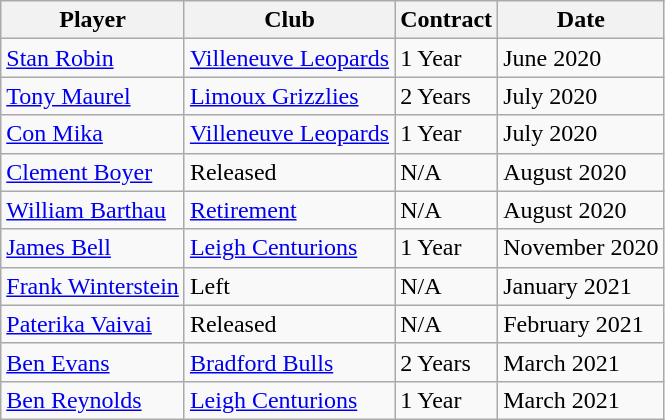<table class="wikitable">
<tr>
<th>Player</th>
<th>Club</th>
<th>Contract</th>
<th>Date</th>
</tr>
<tr>
<td> <a href='#'>Stan Robin</a></td>
<td><a href='#'>Villeneuve Leopards</a></td>
<td>1 Year</td>
<td>June 2020</td>
</tr>
<tr>
<td> <a href='#'>Tony Maurel</a></td>
<td><a href='#'>Limoux Grizzlies</a></td>
<td>2 Years</td>
<td>July 2020</td>
</tr>
<tr>
<td> <a href='#'>Con Mika</a></td>
<td><a href='#'>Villeneuve Leopards</a></td>
<td>1 Year</td>
<td>July 2020</td>
</tr>
<tr>
<td> <a href='#'>Clement Boyer</a></td>
<td>Released</td>
<td>N/A</td>
<td>August 2020</td>
</tr>
<tr>
<td> <a href='#'>William Barthau</a></td>
<td><a href='#'>Retirement</a></td>
<td>N/A</td>
<td>August 2020</td>
</tr>
<tr>
<td> <a href='#'>James Bell</a></td>
<td><a href='#'>Leigh Centurions</a></td>
<td>1 Year</td>
<td>November 2020</td>
</tr>
<tr>
<td> <a href='#'>Frank Winterstein</a></td>
<td>Left</td>
<td>N/A</td>
<td>January 2021</td>
</tr>
<tr>
<td> <a href='#'>Paterika Vaivai</a></td>
<td>Released</td>
<td>N/A</td>
<td>February 2021</td>
</tr>
<tr>
<td> <a href='#'>Ben Evans</a></td>
<td><a href='#'>Bradford Bulls</a></td>
<td>2 Years</td>
<td>March 2021</td>
</tr>
<tr>
<td> <a href='#'>Ben Reynolds</a></td>
<td><a href='#'>Leigh Centurions</a></td>
<td>1 Year</td>
<td>March 2021</td>
</tr>
</table>
